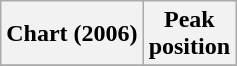<table class="wikitable sortable plainrowheaders" style="text-align:center">
<tr>
<th scope="col">Chart (2006)</th>
<th scope="col">Peak<br> position</th>
</tr>
<tr>
</tr>
</table>
